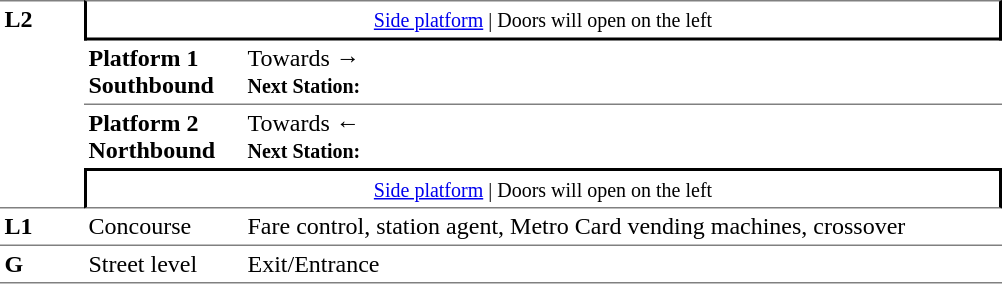<table table border=0 cellspacing=0 cellpadding=3>
<tr>
<td style="border-top:solid 1px grey;border-bottom:solid 1px grey;" width=50 rowspan=4 valign=top><strong>L2</strong></td>
<td style="border-top:solid 1px grey;border-right:solid 2px black;border-left:solid 2px black;border-bottom:solid 2px black;text-align:center;" colspan=2><small><a href='#'>Side platform</a> | Doors will open on the left </small></td>
</tr>
<tr>
<td style="border-bottom:solid 1px grey;" width=100><span><strong>Platform 1</strong><br><strong>Southbound</strong></span></td>
<td style="border-bottom:solid 1px grey;" width=500>Towards → <br><small><strong>Next Station:</strong> </small></td>
</tr>
<tr>
<td><span><strong>Platform 2</strong><br><strong>Northbound</strong></span></td>
<td><span></span>Towards ← <br><small><strong>Next Station:</strong> </small></td>
</tr>
<tr>
<td style="border-top:solid 2px black;border-right:solid 2px black;border-left:solid 2px black;border-bottom:solid 1px grey;" colspan=2  align=center><small><a href='#'>Side platform</a> | Doors will open on the left </small></td>
</tr>
<tr>
<td valign=top><strong>L1</strong></td>
<td valign=top>Concourse</td>
<td valign=top>Fare control, station agent, Metro Card vending machines, crossover</td>
</tr>
<tr>
<td style="border-bottom:solid 1px grey;border-top:solid 1px grey;" width=50 valign=top><strong>G</strong></td>
<td style="border-top:solid 1px grey;border-bottom:solid 1px grey;" width=100 valign=top>Street level</td>
<td style="border-top:solid 1px grey;border-bottom:solid 1px grey;" width=500 valign=top>Exit/Entrance</td>
</tr>
</table>
